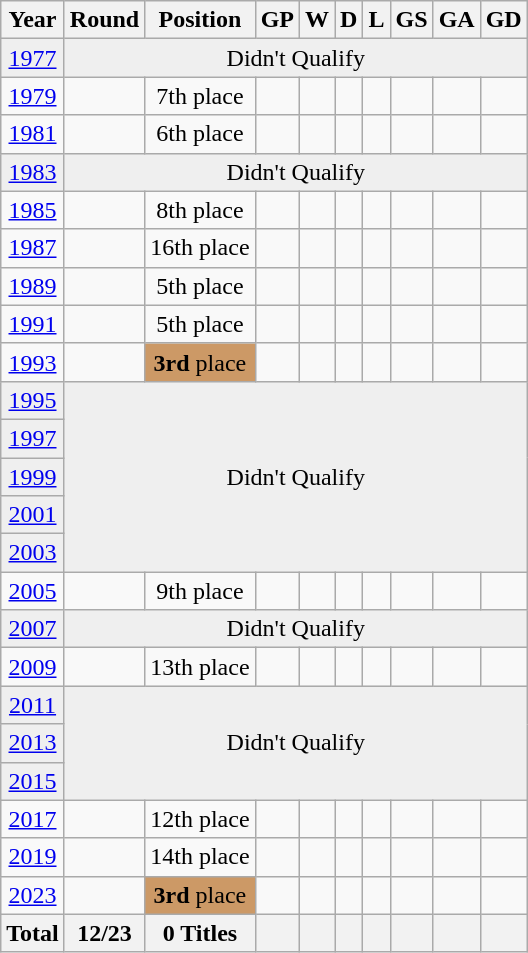<table class="wikitable" style="text-align: center;">
<tr>
<th>Year</th>
<th>Round</th>
<th>Position</th>
<th>GP</th>
<th>W</th>
<th>D</th>
<th>L</th>
<th>GS</th>
<th>GA</th>
<th>GD</th>
</tr>
<tr bgcolor=efefef>
<td><a href='#'>1977</a> </td>
<td colspan=9 rowspan=1>Didn't Qualify</td>
</tr>
<tr bgcolor=>
<td><a href='#'>1979</a>  </td>
<td></td>
<td>7th place</td>
<td></td>
<td></td>
<td></td>
<td></td>
<td></td>
<td></td>
<td></td>
</tr>
<tr bgcolor=>
<td><a href='#'>1981</a> </td>
<td></td>
<td>6th place</td>
<td></td>
<td></td>
<td></td>
<td></td>
<td></td>
<td></td>
<td></td>
</tr>
<tr bgcolor=efefef>
<td><a href='#'>1983</a> </td>
<td colspan=9 rowspan=1>Didn't Qualify</td>
</tr>
<tr bgcolor=>
<td><a href='#'>1985</a> </td>
<td></td>
<td>8th place</td>
<td></td>
<td></td>
<td></td>
<td></td>
<td></td>
<td></td>
<td></td>
</tr>
<tr bgcolor=>
<td><a href='#'>1987</a> </td>
<td></td>
<td>16th place</td>
<td></td>
<td></td>
<td></td>
<td></td>
<td></td>
<td></td>
<td></td>
</tr>
<tr bgcolor=>
<td><a href='#'>1989</a> </td>
<td></td>
<td>5th place</td>
<td></td>
<td></td>
<td></td>
<td></td>
<td></td>
<td></td>
<td></td>
</tr>
<tr bgcolor=>
<td><a href='#'>1991</a> </td>
<td></td>
<td>5th place</td>
<td></td>
<td></td>
<td></td>
<td></td>
<td></td>
<td></td>
<td></td>
</tr>
<tr bgcolor=>
<td><a href='#'>1993</a> </td>
<td></td>
<td bgcolor=#cc9966><strong>3rd</strong> place</td>
<td></td>
<td></td>
<td></td>
<td></td>
<td></td>
<td></td>
<td></td>
</tr>
<tr bgcolor=efefef>
<td><a href='#'>1995</a> </td>
<td colspan=9 rowspan=5>Didn't Qualify</td>
</tr>
<tr bgcolor=efefef>
<td><a href='#'>1997</a> </td>
</tr>
<tr bgcolor=efefef>
<td><a href='#'>1999</a> </td>
</tr>
<tr bgcolor=efefef>
<td><a href='#'>2001</a> </td>
</tr>
<tr bgcolor=efefef>
<td><a href='#'>2003</a> </td>
</tr>
<tr bgcolor=>
<td><a href='#'>2005</a> </td>
<td></td>
<td>9th place</td>
<td></td>
<td></td>
<td></td>
<td></td>
<td></td>
<td></td>
<td></td>
</tr>
<tr bgcolor=efefef>
<td><a href='#'>2007</a> </td>
<td colspan=9 rowspan=1>Didn't Qualify</td>
</tr>
<tr bgcolor=>
<td><a href='#'>2009</a> </td>
<td></td>
<td>13th place</td>
<td></td>
<td></td>
<td></td>
<td></td>
<td></td>
<td></td>
<td></td>
</tr>
<tr bgcolor=efefef>
<td><a href='#'>2011</a> </td>
<td colspan=9 rowspan=3>Didn't Qualify</td>
</tr>
<tr bgcolor=efefef>
<td><a href='#'>2013</a> </td>
</tr>
<tr bgcolor=efefef>
<td><a href='#'>2015</a> </td>
</tr>
<tr bgcolor=>
<td><a href='#'>2017</a>  </td>
<td></td>
<td>12th place</td>
<td></td>
<td></td>
<td></td>
<td></td>
<td></td>
<td></td>
<td></td>
</tr>
<tr bgcolor=>
<td><a href='#'>2019</a>  </td>
<td></td>
<td>14th place</td>
<td></td>
<td></td>
<td></td>
<td></td>
<td></td>
<td></td>
<td></td>
</tr>
<tr bgcolor=>
<td><a href='#'>2023</a>  </td>
<td></td>
<td bgcolor=#cc9966><strong>3rd</strong> place</td>
<td></td>
<td></td>
<td></td>
<td></td>
<td></td>
<td></td>
<td></td>
</tr>
<tr>
<th>Total</th>
<th>12/23</th>
<th>0 Titles</th>
<th></th>
<th></th>
<th></th>
<th></th>
<th></th>
<th></th>
<th></th>
</tr>
</table>
